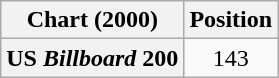<table class="wikitable plainrowheaders" style="text-align:center">
<tr>
<th scope="col">Chart (2000)</th>
<th scope="col">Position</th>
</tr>
<tr>
<th scope="row">US <em>Billboard</em> 200</th>
<td>143</td>
</tr>
</table>
